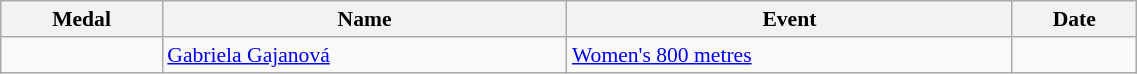<table class="wikitable" style="font-size:90%" width=60%>
<tr>
<th>Medal</th>
<th>Name</th>
<th>Event</th>
<th>Date</th>
</tr>
<tr>
<td></td>
<td><a href='#'>Gabriela Gajanová</a></td>
<td><a href='#'>Women's 800 metres</a></td>
<td></td>
</tr>
</table>
